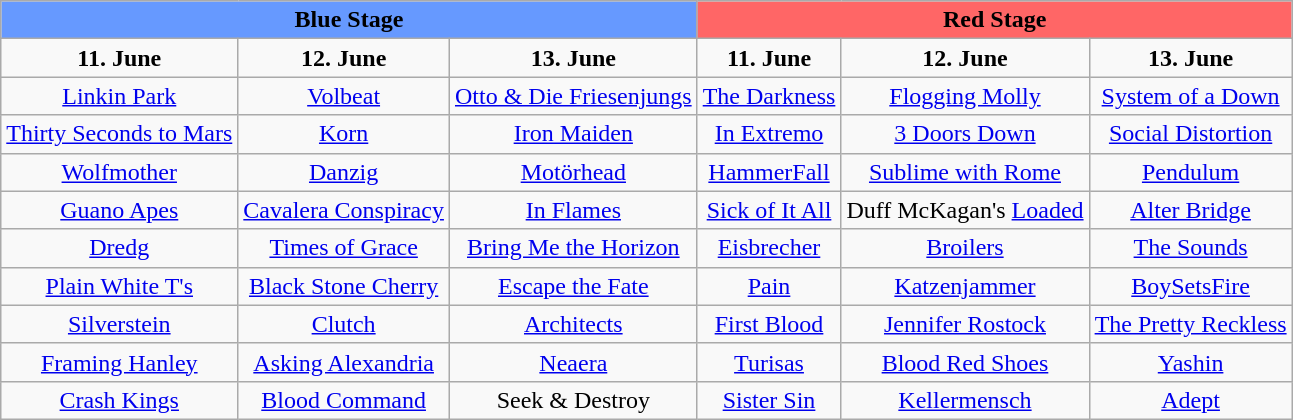<table class="wikitable" style="text-align:center">
<tr>
<td colspan="3" style="background-color:#6699FF"><strong>Blue Stage</strong></td>
<td colspan="3" style="background-color:#FF6666"><strong>Red Stage</strong></td>
</tr>
<tr>
<td><strong>11. June</strong></td>
<td><strong>12. June</strong></td>
<td><strong>13. June</strong></td>
<td><strong>11. June</strong></td>
<td><strong>12. June</strong></td>
<td><strong>13. June</strong></td>
</tr>
<tr>
<td><a href='#'>Linkin Park</a></td>
<td><a href='#'>Volbeat</a></td>
<td><a href='#'>Otto & Die Friesenjungs</a></td>
<td><a href='#'>The Darkness</a></td>
<td><a href='#'>Flogging Molly</a></td>
<td><a href='#'>System of a Down</a></td>
</tr>
<tr>
<td><a href='#'>Thirty Seconds to Mars</a></td>
<td><a href='#'>Korn</a></td>
<td><a href='#'>Iron Maiden</a></td>
<td><a href='#'>In Extremo</a></td>
<td><a href='#'>3 Doors Down</a></td>
<td><a href='#'>Social Distortion</a></td>
</tr>
<tr>
<td><a href='#'>Wolfmother</a></td>
<td><a href='#'>Danzig</a></td>
<td><a href='#'>Motörhead</a></td>
<td><a href='#'>HammerFall</a></td>
<td><a href='#'>Sublime with Rome</a></td>
<td><a href='#'>Pendulum</a></td>
</tr>
<tr>
<td><a href='#'>Guano Apes</a></td>
<td><a href='#'>Cavalera Conspiracy</a></td>
<td><a href='#'>In Flames</a></td>
<td><a href='#'>Sick of It All</a></td>
<td>Duff McKagan's <a href='#'>Loaded</a></td>
<td><a href='#'>Alter Bridge</a></td>
</tr>
<tr>
<td><a href='#'>Dredg</a></td>
<td><a href='#'>Times of Grace</a></td>
<td><a href='#'>Bring Me the Horizon</a></td>
<td><a href='#'>Eisbrecher</a></td>
<td><a href='#'>Broilers</a></td>
<td><a href='#'>The Sounds</a></td>
</tr>
<tr>
<td><a href='#'>Plain White T's</a></td>
<td><a href='#'>Black Stone Cherry</a></td>
<td><a href='#'>Escape the Fate</a></td>
<td><a href='#'>Pain</a></td>
<td><a href='#'>Katzenjammer</a></td>
<td><a href='#'>BoySetsFire</a></td>
</tr>
<tr>
<td><a href='#'>Silverstein</a></td>
<td><a href='#'>Clutch</a></td>
<td><a href='#'>Architects</a></td>
<td><a href='#'>First Blood</a></td>
<td><a href='#'>Jennifer Rostock</a></td>
<td><a href='#'>The Pretty Reckless</a></td>
</tr>
<tr>
<td><a href='#'>Framing Hanley</a></td>
<td><a href='#'>Asking Alexandria</a></td>
<td><a href='#'>Neaera</a></td>
<td><a href='#'>Turisas</a></td>
<td><a href='#'>Blood Red Shoes</a></td>
<td><a href='#'>Yashin</a></td>
</tr>
<tr>
<td><a href='#'>Crash Kings</a></td>
<td><a href='#'>Blood Command</a></td>
<td>Seek & Destroy</td>
<td><a href='#'>Sister Sin</a></td>
<td><a href='#'>Kellermensch</a></td>
<td><a href='#'>Adept</a></td>
</tr>
</table>
